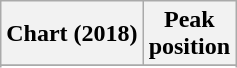<table class="wikitable plainrowheaders" style="text-align:center;">
<tr>
<th>Chart (2018)</th>
<th>Peak<br>position</th>
</tr>
<tr>
</tr>
<tr>
</tr>
</table>
